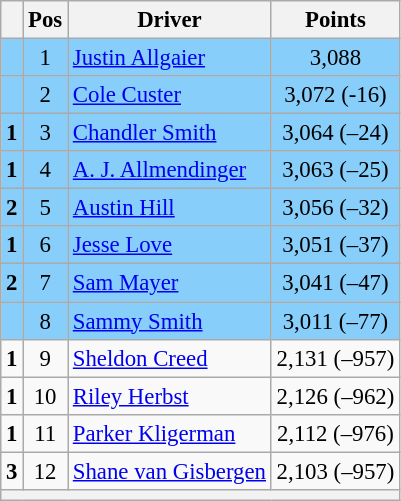<table class="wikitable" style="font-size: 95%;">
<tr>
<th></th>
<th>Pos</th>
<th>Driver</th>
<th>Points</th>
</tr>
<tr style="background:#87CEFA;">
<td align="left"></td>
<td style="text-align:center;">1</td>
<td><a href='#'>Justin Allgaier</a></td>
<td style="text-align:center;">3,088</td>
</tr>
<tr style="background:#87CEFA;">
<td align="left"></td>
<td style="text-align:center;">2</td>
<td><a href='#'>Cole Custer</a></td>
<td style="text-align:center;">3,072 (-16)</td>
</tr>
<tr style="background:#87CEFA;">
<td align="left"> <strong>1</strong></td>
<td style="text-align:center;">3</td>
<td><a href='#'>Chandler Smith</a></td>
<td style="text-align:center;">3,064 (–24)</td>
</tr>
<tr style="background:#87CEFA;">
<td align="left"> <strong>1</strong></td>
<td style="text-align:center;">4</td>
<td><a href='#'>A. J. Allmendinger</a></td>
<td style="text-align:center;">3,063 (–25)</td>
</tr>
<tr style="background:#87CEFA;">
<td align="left"> <strong>2</strong></td>
<td style="text-align:center;">5</td>
<td><a href='#'>Austin Hill</a></td>
<td style="text-align:center;">3,056 (–32)</td>
</tr>
<tr style="background:#87CEFA;">
<td align="left"> <strong>1</strong></td>
<td style="text-align:center;">6</td>
<td><a href='#'>Jesse Love</a></td>
<td style="text-align:center;">3,051 (–37)</td>
</tr>
<tr style="background:#87CEFA;">
<td align="left"> <strong>2</strong></td>
<td style="text-align:center;">7</td>
<td><a href='#'>Sam Mayer</a></td>
<td style="text-align:center;">3,041 (–47)</td>
</tr>
<tr style="background:#87CEFA;">
<td align="left"></td>
<td style="text-align:center;">8</td>
<td><a href='#'>Sammy Smith</a></td>
<td style="text-align:center;">3,011 (–77)</td>
</tr>
<tr>
<td align="left"> <strong>1</strong></td>
<td style="text-align:center;">9</td>
<td><a href='#'>Sheldon Creed</a></td>
<td style="text-align:center;">2,131 (–957)</td>
</tr>
<tr>
<td align="left"> <strong>1</strong></td>
<td style="text-align:center;">10</td>
<td><a href='#'>Riley Herbst</a></td>
<td style="text-align:center;">2,126 (–962)</td>
</tr>
<tr>
<td align="left"> <strong>1</strong></td>
<td style="text-align:center;">11</td>
<td><a href='#'>Parker Kligerman</a></td>
<td style="text-align:center;">2,112 (–976)</td>
</tr>
<tr>
<td align="left"> <strong>3</strong></td>
<td style="text-align:center;">12</td>
<td><a href='#'>Shane van Gisbergen</a></td>
<td style="text-align:center;">2,103 (–957)</td>
</tr>
<tr class="sortbottom">
<th colspan="9"></th>
</tr>
</table>
